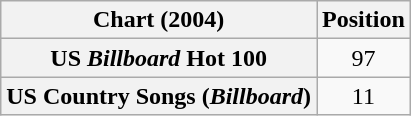<table class="wikitable sortable plainrowheaders" style="text-align:center">
<tr>
<th scope="col">Chart (2004)</th>
<th scope="col">Position</th>
</tr>
<tr>
<th scope="row">US <em>Billboard</em> Hot 100</th>
<td>97</td>
</tr>
<tr>
<th scope="row">US Country Songs (<em>Billboard</em>)</th>
<td>11</td>
</tr>
</table>
